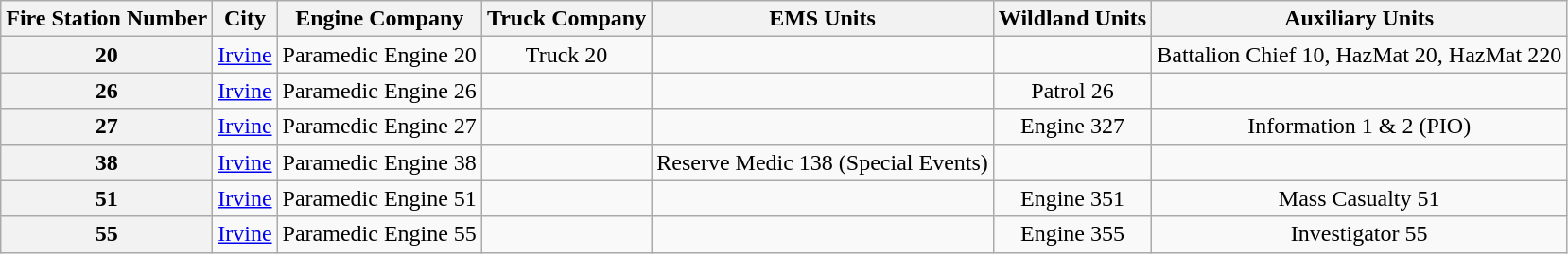<table class=wikitable style="text-align:center;">
<tr>
<th>Fire Station Number</th>
<th>City</th>
<th>Engine Company</th>
<th>Truck Company</th>
<th>EMS Units</th>
<th>Wildland Units</th>
<th>Auxiliary Units</th>
</tr>
<tr>
<th>20</th>
<td><a href='#'>Irvine</a></td>
<td>Paramedic Engine 20</td>
<td>Truck 20</td>
<td></td>
<td></td>
<td>Battalion Chief 10, HazMat 20, HazMat 220</td>
</tr>
<tr>
<th>26</th>
<td><a href='#'>Irvine</a></td>
<td>Paramedic Engine 26</td>
<td></td>
<td></td>
<td>Patrol 26</td>
<td></td>
</tr>
<tr>
<th>27</th>
<td><a href='#'>Irvine</a></td>
<td>Paramedic Engine 27</td>
<td></td>
<td></td>
<td>Engine 327</td>
<td>Information 1 & 2 (PIO)</td>
</tr>
<tr>
<th>38</th>
<td><a href='#'>Irvine</a></td>
<td>Paramedic Engine 38</td>
<td></td>
<td>Reserve Medic 138 (Special Events)</td>
<td></td>
<td></td>
</tr>
<tr>
<th>51</th>
<td><a href='#'>Irvine</a></td>
<td>Paramedic Engine 51</td>
<td></td>
<td></td>
<td>Engine 351</td>
<td>Mass Casualty 51</td>
</tr>
<tr>
<th>55</th>
<td><a href='#'>Irvine</a></td>
<td>Paramedic Engine 55</td>
<td></td>
<td></td>
<td>Engine 355</td>
<td>Investigator 55</td>
</tr>
</table>
